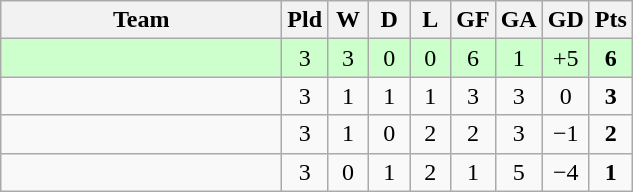<table class="wikitable" style="text-align:center;">
<tr>
<th width=180>Team</th>
<th width=20>Pld</th>
<th width=20>W</th>
<th width=20>D</th>
<th width=20>L</th>
<th width=20>GF</th>
<th width=20>GA</th>
<th width=20>GD</th>
<th width=20>Pts</th>
</tr>
<tr bgcolor="ccffcc">
<td align="left"></td>
<td>3</td>
<td>3</td>
<td>0</td>
<td>0</td>
<td>6</td>
<td>1</td>
<td>+5</td>
<td><strong>6</strong></td>
</tr>
<tr>
<td align="left"></td>
<td>3</td>
<td>1</td>
<td>1</td>
<td>1</td>
<td>3</td>
<td>3</td>
<td>0</td>
<td><strong>3</strong></td>
</tr>
<tr>
<td align="left"></td>
<td>3</td>
<td>1</td>
<td>0</td>
<td>2</td>
<td>2</td>
<td>3</td>
<td>−1</td>
<td><strong>2</strong></td>
</tr>
<tr>
<td align="left"></td>
<td>3</td>
<td>0</td>
<td>1</td>
<td>2</td>
<td>1</td>
<td>5</td>
<td>−4</td>
<td><strong>1</strong></td>
</tr>
</table>
